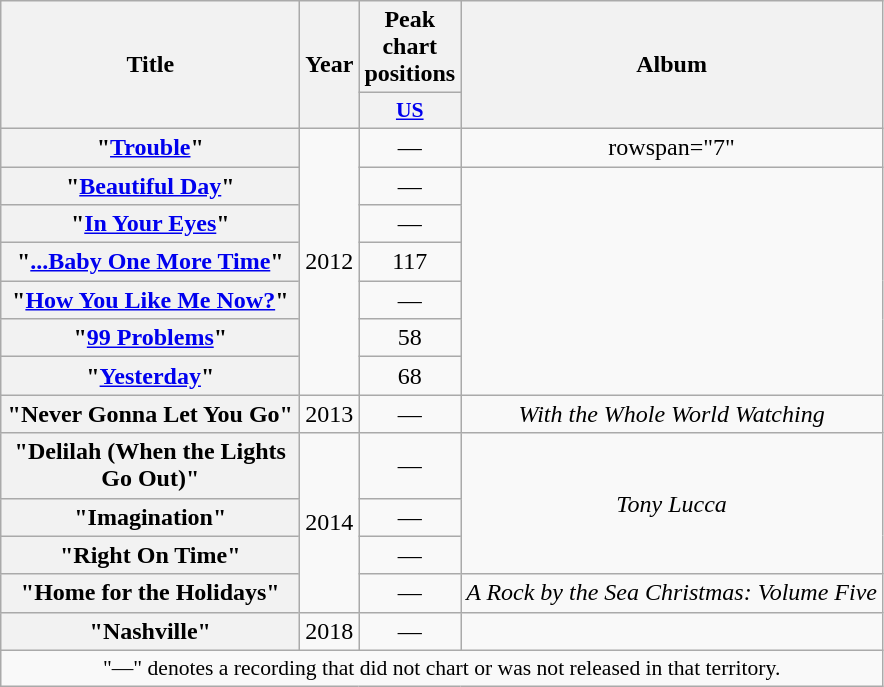<table class="wikitable plainrowheaders" style="text-align:center;">
<tr>
<th scope="col" rowspan="2" style="width:12em;">Title</th>
<th scope="col" rowspan="2">Year</th>
<th scope="col" colspan="1">Peak chart positions</th>
<th scope="col" rowspan="2">Album</th>
</tr>
<tr>
<th scope="col" style="width:2.5em;font-size:90%;"><a href='#'>US</a></th>
</tr>
<tr>
<th scope="row">"<a href='#'>Trouble</a>"</th>
<td rowspan="7">2012</td>
<td>—</td>
<td>rowspan="7" </td>
</tr>
<tr>
<th scope="row">"<a href='#'>Beautiful Day</a>"</th>
<td>—</td>
</tr>
<tr>
<th scope="row">"<a href='#'>In Your Eyes</a>"</th>
<td>—</td>
</tr>
<tr>
<th scope="row">"<a href='#'>...Baby One More Time</a>"</th>
<td>117</td>
</tr>
<tr>
<th scope="row">"<a href='#'>How You Like Me Now?</a>"</th>
<td>—</td>
</tr>
<tr>
<th scope="row">"<a href='#'>99 Problems</a>"</th>
<td>58</td>
</tr>
<tr>
<th scope="row">"<a href='#'>Yesterday</a>"<br></th>
<td>68</td>
</tr>
<tr>
<th scope="row">"Never Gonna Let You Go"</th>
<td>2013</td>
<td>—</td>
<td><em>With the Whole World Watching</em></td>
</tr>
<tr>
<th scope="row">"Delilah (When the Lights Go Out)"</th>
<td rowspan="4">2014</td>
<td>—</td>
<td rowspan="3"><em>Tony Lucca</em></td>
</tr>
<tr>
<th scope="row">"Imagination"</th>
<td>—</td>
</tr>
<tr>
<th scope="row">"Right On Time"</th>
<td>—</td>
</tr>
<tr>
<th scope="row">"Home for the Holidays"</th>
<td>—</td>
<td><em>A Rock by the Sea Christmas: Volume Five</em></td>
</tr>
<tr>
<th scope="row">"Nashville"</th>
<td>2018</td>
<td>—</td>
<td></td>
</tr>
<tr>
<td colspan="4" style="font-size:90%">"—" denotes a recording that did not chart or was not released in that territory.</td>
</tr>
</table>
